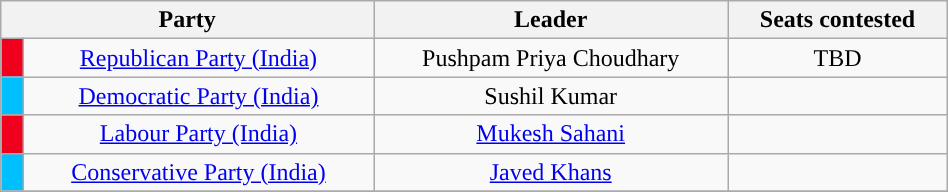<table class="wikitable" width="50%" style="text-align:center;">
<tr>
<th colspan="2">Party</th>
<th>Leader</th>
<th>Seats contested</th>
</tr>
<tr>
<td style="background:#F0001C; color:white;"></td>
<td><a href='#'>Republican Party (India)</a></td>
<td>Pushpam Priya Choudhary</td>
<td>TBD</td>
</tr>
<tr>
<td style="background:#00BFFF;"> </td>
<td><a href='#'>Democratic Party (India)</a></td>
<td>Sushil Kumar</td>
<td></td>
</tr>
<tr>
<td style="background:#F0001C; color:white;"></td>
<td><a href='#'>Labour Party (India)</a></td>
<td><a href='#'>Mukesh Sahani</a></td>
<td></td>
</tr>
<tr>
<td style="background:#00BFFF;"> </td>
<td><a href='#'>Conservative Party (India)</a></td>
<td><a href='#'>Javed Khans</a></td>
<td></td>
</tr>
<tr>
</tr>
</table>
